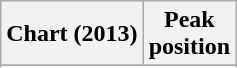<table class="wikitable sortable">
<tr>
<th>Chart (2013)</th>
<th>Peak<br>position</th>
</tr>
<tr>
</tr>
<tr>
</tr>
<tr>
</tr>
</table>
